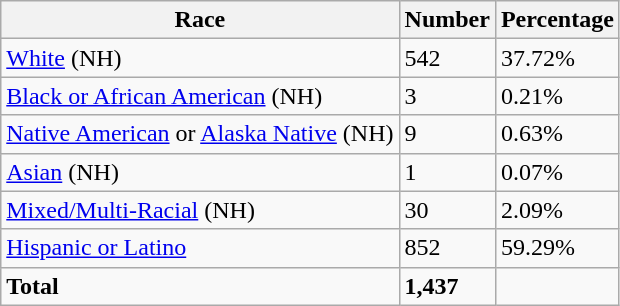<table class="wikitable">
<tr>
<th>Race</th>
<th>Number</th>
<th>Percentage</th>
</tr>
<tr>
<td><a href='#'>White</a> (NH)</td>
<td>542</td>
<td>37.72%</td>
</tr>
<tr>
<td><a href='#'>Black or African American</a> (NH)</td>
<td>3</td>
<td>0.21%</td>
</tr>
<tr>
<td><a href='#'>Native American</a> or <a href='#'>Alaska Native</a> (NH)</td>
<td>9</td>
<td>0.63%</td>
</tr>
<tr>
<td><a href='#'>Asian</a> (NH)</td>
<td>1</td>
<td>0.07%</td>
</tr>
<tr>
<td><a href='#'>Mixed/Multi-Racial</a> (NH)</td>
<td>30</td>
<td>2.09%</td>
</tr>
<tr>
<td><a href='#'>Hispanic or Latino</a></td>
<td>852</td>
<td>59.29%</td>
</tr>
<tr>
<td><strong>Total</strong></td>
<td><strong>1,437</strong></td>
<td></td>
</tr>
</table>
